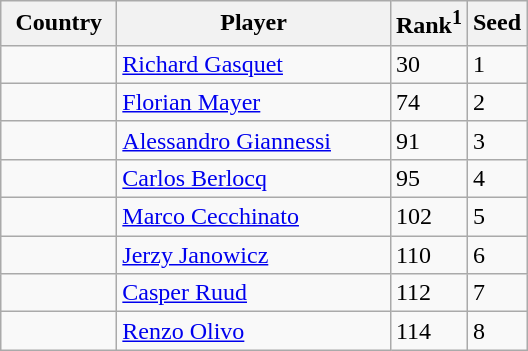<table class="sortable wikitable">
<tr>
<th width="70">Country</th>
<th width="175">Player</th>
<th>Rank<sup>1</sup></th>
<th>Seed</th>
</tr>
<tr>
<td></td>
<td><a href='#'>Richard Gasquet</a></td>
<td>30</td>
<td>1</td>
</tr>
<tr>
<td></td>
<td><a href='#'>Florian Mayer</a></td>
<td>74</td>
<td>2</td>
</tr>
<tr>
<td></td>
<td><a href='#'>Alessandro Giannessi</a></td>
<td>91</td>
<td>3</td>
</tr>
<tr>
<td></td>
<td><a href='#'>Carlos Berlocq</a></td>
<td>95</td>
<td>4</td>
</tr>
<tr>
<td></td>
<td><a href='#'>Marco Cecchinato</a></td>
<td>102</td>
<td>5</td>
</tr>
<tr>
<td></td>
<td><a href='#'>Jerzy Janowicz</a></td>
<td>110</td>
<td>6</td>
</tr>
<tr>
<td></td>
<td><a href='#'>Casper Ruud</a></td>
<td>112</td>
<td>7</td>
</tr>
<tr>
<td></td>
<td><a href='#'>Renzo Olivo</a></td>
<td>114</td>
<td>8</td>
</tr>
</table>
